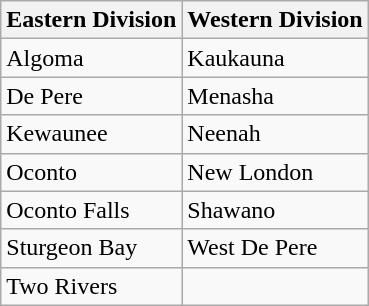<table class="wikitable">
<tr>
<th>Eastern Division</th>
<th>Western Division</th>
</tr>
<tr>
<td>Algoma</td>
<td>Kaukauna</td>
</tr>
<tr>
<td>De Pere</td>
<td>Menasha</td>
</tr>
<tr>
<td>Kewaunee</td>
<td>Neenah</td>
</tr>
<tr>
<td>Oconto</td>
<td>New London</td>
</tr>
<tr>
<td>Oconto Falls</td>
<td>Shawano</td>
</tr>
<tr>
<td>Sturgeon Bay</td>
<td>West De Pere</td>
</tr>
<tr>
<td>Two Rivers</td>
<td></td>
</tr>
</table>
